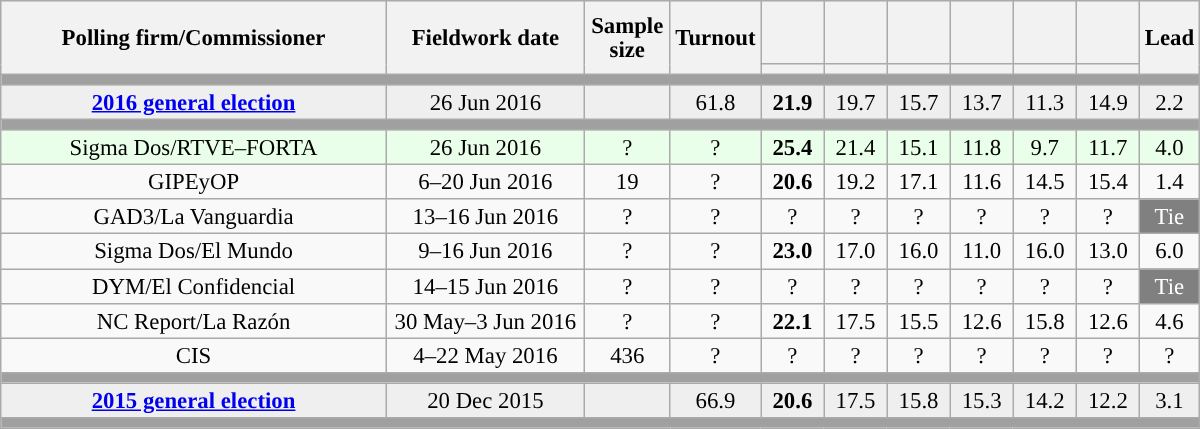<table class="wikitable collapsible collapsed" style="text-align:center; font-size:95%; line-height:16px;">
<tr style="height:42px; background-color:#E9E9E9">
<th style="width:250px;" rowspan="2">Polling firm/Commissioner</th>
<th style="width:125px;" rowspan="2">Fieldwork date</th>
<th style="width:50px;" rowspan="2">Sample size</th>
<th style="width:45px;" rowspan="2">Turnout</th>
<th style="width:35px;"></th>
<th style="width:35px;"></th>
<th style="width:35px;"></th>
<th style="width:35px;"><br></th>
<th style="width:35px;"></th>
<th style="width:35px;"></th>
<th style="width:30px;" rowspan="2">Lead</th>
</tr>
<tr>
<th style="color:inherit;background:"></th>
<th style="color:inherit;background:"></th>
<th style="color:inherit;background:"></th>
<th style="color:inherit;background:"></th>
<th style="color:inherit;background:"></th>
<th style="color:inherit;background:"></th>
</tr>
<tr>
<td colspan="12" style="background:#A0A0A0"></td>
</tr>
<tr style="background:#EFEFEF;">
<td><strong><a href='#'>2016 general election</a></strong></td>
<td>26 Jun 2016</td>
<td></td>
<td>61.8</td>
<td><strong>21.9</strong><br></td>
<td>19.7<br></td>
<td>15.7<br></td>
<td>13.7<br></td>
<td>11.3<br></td>
<td>14.9<br></td>
<td style="background:">2.2</td>
</tr>
<tr>
<td colspan="12" style="background:#A0A0A0"></td>
</tr>
<tr style="background:#EAFFEA;">
<td>Sigma Dos/RTVE–FORTA</td>
<td>26 Jun 2016</td>
<td>?</td>
<td>?</td>
<td><strong>25.4</strong><br></td>
<td>21.4<br></td>
<td>15.1<br></td>
<td>11.8<br></td>
<td>9.7<br></td>
<td>11.7<br></td>
<td style="background:">4.0</td>
</tr>
<tr>
<td>GIPEyOP</td>
<td>6–20 Jun 2016</td>
<td>19</td>
<td>?</td>
<td><strong>20.6</strong><br></td>
<td>19.2<br></td>
<td>17.1<br></td>
<td>11.6<br></td>
<td>14.5<br></td>
<td>15.4<br></td>
<td style="background:">1.4</td>
</tr>
<tr>
<td>GAD3/La Vanguardia</td>
<td>13–16 Jun 2016</td>
<td>?</td>
<td>?</td>
<td>?<br></td>
<td>?<br></td>
<td>?<br></td>
<td>?<br></td>
<td>?<br></td>
<td>?<br></td>
<td style="background:gray;color:white;">Tie</td>
</tr>
<tr>
<td>Sigma Dos/El Mundo</td>
<td>9–16 Jun 2016</td>
<td>?</td>
<td>?</td>
<td><strong>23.0</strong><br></td>
<td>17.0<br></td>
<td>16.0<br></td>
<td>11.0<br></td>
<td>16.0<br></td>
<td>13.0<br></td>
<td style="background:">6.0</td>
</tr>
<tr>
<td>DYM/El Confidencial</td>
<td>14–15 Jun 2016</td>
<td>?</td>
<td>?</td>
<td>?<br></td>
<td>?<br></td>
<td>?<br></td>
<td>?<br></td>
<td>?<br></td>
<td>?<br></td>
<td style="background:gray;color:white;">Tie</td>
</tr>
<tr>
<td>NC Report/La Razón</td>
<td>30 May–3 Jun 2016</td>
<td>?</td>
<td>?</td>
<td><strong>22.1</strong><br></td>
<td>17.5<br></td>
<td>15.5<br></td>
<td>12.6<br></td>
<td>15.8<br></td>
<td>12.6<br></td>
<td style="background:">4.6</td>
</tr>
<tr>
<td>CIS</td>
<td>4–22 May 2016</td>
<td>436</td>
<td>?</td>
<td>?<br></td>
<td>?<br></td>
<td>?<br></td>
<td>?<br></td>
<td>?<br></td>
<td>?<br></td>
<td style="background:">?</td>
</tr>
<tr>
<td colspan="12" style="background:#A0A0A0"></td>
</tr>
<tr style="background:#EFEFEF;">
<td><strong><a href='#'>2015 general election</a></strong></td>
<td>20 Dec 2015</td>
<td></td>
<td>66.9</td>
<td><strong>20.6</strong><br></td>
<td>17.5<br></td>
<td>15.8<br></td>
<td>15.3<br></td>
<td>14.2<br></td>
<td>12.2<br></td>
<td style="background:">3.1</td>
</tr>
<tr>
<td colspan="12" style="background:#A0A0A0"></td>
</tr>
</table>
